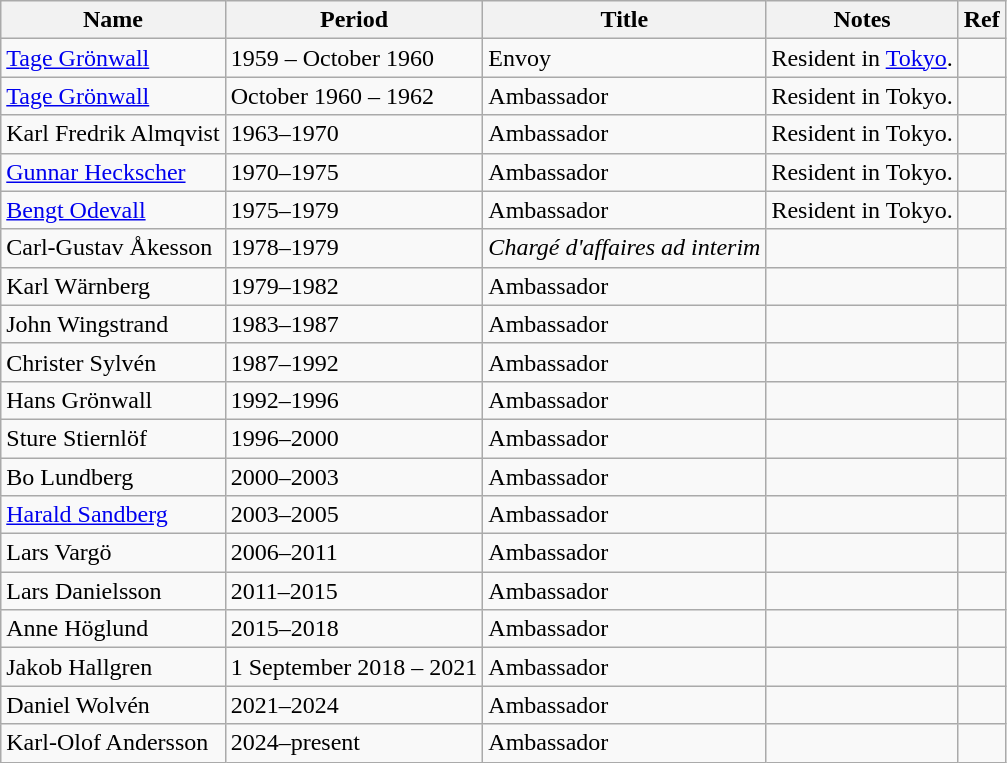<table class="wikitable">
<tr>
<th>Name</th>
<th>Period</th>
<th>Title</th>
<th>Notes</th>
<th>Ref</th>
</tr>
<tr>
<td><a href='#'>Tage Grönwall</a></td>
<td>1959 – October 1960</td>
<td>Envoy</td>
<td>Resident in <a href='#'>Tokyo</a>.</td>
<td></td>
</tr>
<tr>
<td><a href='#'>Tage Grönwall</a></td>
<td>October 1960 – 1962</td>
<td>Ambassador</td>
<td>Resident in Tokyo.</td>
<td></td>
</tr>
<tr>
<td>Karl Fredrik Almqvist</td>
<td>1963–1970</td>
<td>Ambassador</td>
<td>Resident in Tokyo.</td>
<td></td>
</tr>
<tr>
<td><a href='#'>Gunnar Heckscher</a></td>
<td>1970–1975</td>
<td>Ambassador</td>
<td>Resident in Tokyo.</td>
<td></td>
</tr>
<tr>
<td><a href='#'>Bengt Odevall</a></td>
<td>1975–1979</td>
<td>Ambassador</td>
<td>Resident in Tokyo.</td>
<td></td>
</tr>
<tr>
<td>Carl-Gustav Åkesson</td>
<td>1978–1979</td>
<td><em>Chargé d'affaires ad interim</em></td>
<td></td>
<td></td>
</tr>
<tr>
<td>Karl Wärnberg</td>
<td>1979–1982</td>
<td>Ambassador</td>
<td></td>
<td></td>
</tr>
<tr>
<td>John Wingstrand</td>
<td>1983–1987</td>
<td>Ambassador</td>
<td></td>
<td></td>
</tr>
<tr>
<td>Christer Sylvén</td>
<td>1987–1992</td>
<td>Ambassador</td>
<td></td>
<td></td>
</tr>
<tr>
<td>Hans Grönwall</td>
<td>1992–1996</td>
<td>Ambassador</td>
<td></td>
<td></td>
</tr>
<tr>
<td>Sture Stiernlöf</td>
<td>1996–2000</td>
<td>Ambassador</td>
<td></td>
<td></td>
</tr>
<tr>
<td>Bo Lundberg</td>
<td>2000–2003</td>
<td>Ambassador</td>
<td></td>
<td></td>
</tr>
<tr>
<td><a href='#'>Harald Sandberg</a></td>
<td>2003–2005</td>
<td>Ambassador</td>
<td></td>
<td></td>
</tr>
<tr>
<td>Lars Vargö</td>
<td>2006–2011</td>
<td>Ambassador</td>
<td></td>
<td></td>
</tr>
<tr>
<td>Lars Danielsson</td>
<td>2011–2015</td>
<td>Ambassador</td>
<td></td>
<td></td>
</tr>
<tr>
<td>Anne Höglund</td>
<td>2015–2018</td>
<td>Ambassador</td>
<td></td>
<td></td>
</tr>
<tr>
<td>Jakob Hallgren</td>
<td>1 September 2018 – 2021</td>
<td>Ambassador</td>
<td></td>
<td></td>
</tr>
<tr>
<td>Daniel Wolvén</td>
<td>2021–2024</td>
<td>Ambassador</td>
<td></td>
<td></td>
</tr>
<tr>
<td>Karl-Olof Andersson</td>
<td>2024–present</td>
<td>Ambassador</td>
<td></td>
<td></td>
</tr>
</table>
